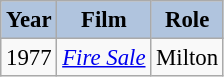<table class="wikitable" style="font-size:95%;">
<tr>
<th style="background:#B0C4DE;">Year</th>
<th style="background:#B0C4DE;">Film</th>
<th style="background:#B0C4DE;">Role</th>
</tr>
<tr>
<td>1977</td>
<td><em><a href='#'>Fire Sale</a></em></td>
<td>Milton</td>
</tr>
</table>
